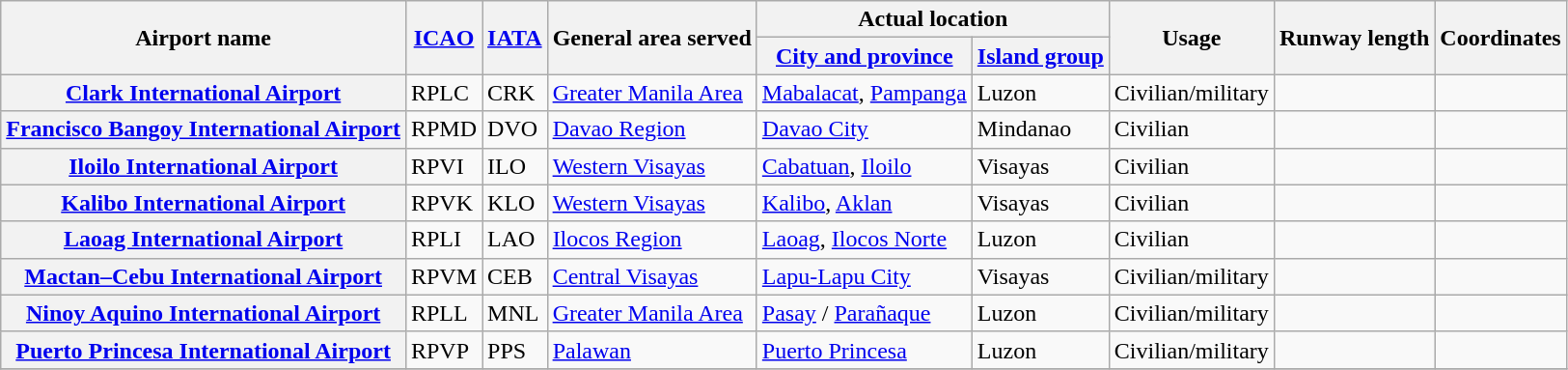<table class="wikitable sortable collapsible plainrowheaders toptextcells">
<tr>
<th rowspan="2">Airport name</th>
<th rowspan="2"><a href='#'>ICAO</a></th>
<th rowspan="2"><a href='#'>IATA</a></th>
<th rowspan="2">General area served</th>
<th colspan="2">Actual location</th>
<th rowspan="2">Usage</th>
<th rowspan="2">Runway length</th>
<th rowspan="2">Coordinates</th>
</tr>
<tr style="vertical-align:middle;">
<th scope="col"><a href='#'>City and province</a></th>
<th><a href='#'>Island group</a></th>
</tr>
<tr>
<th scope="row" style="font-weight:bold;"><a href='#'>Clark International Airport</a></th>
<td>RPLC</td>
<td>CRK</td>
<td><a href='#'>Greater Manila Area</a></td>
<td><a href='#'>Mabalacat</a>, <a href='#'>Pampanga</a></td>
<td>Luzon</td>
<td>Civilian/military</td>
<td style="text-align:center;"></td>
<td style="text-align:center;"><small></small></td>
</tr>
<tr>
<th scope="row" style="font-weight:bold;"><a href='#'>Francisco Bangoy International Airport</a></th>
<td>RPMD</td>
<td>DVO</td>
<td><a href='#'>Davao Region</a></td>
<td><a href='#'>Davao City</a></td>
<td>Mindanao</td>
<td>Civilian</td>
<td style="text-align:center;"></td>
<td style="text-align:center;"><small></small></td>
</tr>
<tr>
<th scope="row" style="font-weight:bold;"><a href='#'>Iloilo International Airport</a></th>
<td>RPVI</td>
<td>ILO</td>
<td><a href='#'>Western Visayas</a></td>
<td><a href='#'>Cabatuan</a>, <a href='#'>Iloilo</a></td>
<td>Visayas</td>
<td>Civilian</td>
<td style="text-align:center;"></td>
<td style="text-align:center;"><small></small></td>
</tr>
<tr>
<th scope="row" style="font-weight:bold;"><a href='#'>Kalibo International Airport</a></th>
<td>RPVK</td>
<td>KLO</td>
<td><a href='#'>Western Visayas</a></td>
<td><a href='#'>Kalibo</a>, <a href='#'>Aklan</a></td>
<td>Visayas</td>
<td>Civilian</td>
<td style="text-align:center;"></td>
<td style="text-align:center;"><small></small></td>
</tr>
<tr>
<th scope="row" style="font-weight:bold;"><a href='#'>Laoag International Airport</a></th>
<td>RPLI</td>
<td>LAO</td>
<td><a href='#'>Ilocos Region</a></td>
<td><a href='#'>Laoag</a>, <a href='#'>Ilocos Norte</a></td>
<td>Luzon</td>
<td>Civilian</td>
<td style="text-align:center;"></td>
<td style="text-align:center;"><small></small></td>
</tr>
<tr>
<th scope="row" style="font-weight:bold;"><a href='#'>Mactan–Cebu International Airport</a></th>
<td>RPVM</td>
<td>CEB</td>
<td><a href='#'>Central Visayas</a></td>
<td><a href='#'>Lapu-Lapu City</a></td>
<td>Visayas</td>
<td>Civilian/military</td>
<td style="text-align:center;"></td>
<td style="text-align:center;"><small></small></td>
</tr>
<tr>
<th scope="row" style="font-weight:bold;"><a href='#'>Ninoy Aquino International Airport</a></th>
<td>RPLL</td>
<td>MNL</td>
<td><a href='#'>Greater Manila Area</a></td>
<td><a href='#'>Pasay</a> / <a href='#'>Parañaque</a></td>
<td>Luzon</td>
<td>Civilian/military</td>
<td style="text-align:center;"><br></td>
<td style="text-align:center;"><small></small></td>
</tr>
<tr>
<th scope="row" style="font-weight:bold;"><a href='#'>Puerto Princesa International Airport</a></th>
<td>RPVP</td>
<td>PPS</td>
<td><a href='#'>Palawan</a></td>
<td><a href='#'>Puerto Princesa</a></td>
<td>Luzon</td>
<td>Civilian/military</td>
<td style="text-align:center;"></td>
<td style="text-align:center;"><small></small></td>
</tr>
<tr>
</tr>
</table>
